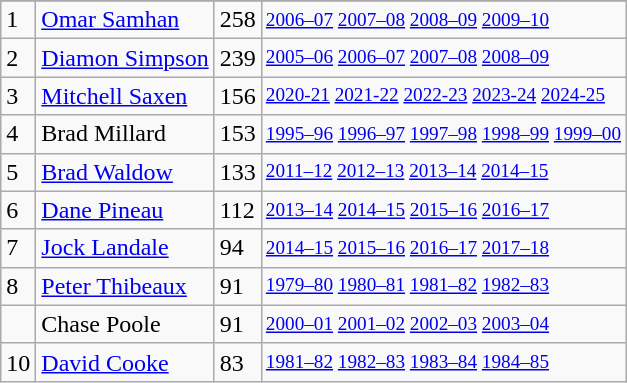<table class="wikitable">
<tr>
</tr>
<tr>
<td>1</td>
<td><a href='#'>Omar Samhan</a></td>
<td>258</td>
<td style="font-size:80%;"><a href='#'>2006–07</a> <a href='#'>2007–08</a> <a href='#'>2008–09</a> <a href='#'>2009–10</a></td>
</tr>
<tr>
<td>2</td>
<td><a href='#'>Diamon Simpson</a></td>
<td>239</td>
<td style="font-size:80%;"><a href='#'>2005–06</a> <a href='#'>2006–07</a> <a href='#'>2007–08</a> <a href='#'>2008–09</a></td>
</tr>
<tr>
<td>3</td>
<td><a href='#'>Mitchell Saxen</a></td>
<td>156</td>
<td style="font-size:80%;"><a href='#'>2020-21</a> <a href='#'>2021-22</a> <a href='#'>2022-23</a> <a href='#'>2023-24</a> <a href='#'>2024-25</a></td>
</tr>
<tr>
<td>4</td>
<td>Brad Millard</td>
<td>153</td>
<td style="font-size:80%;"><a href='#'>1995–96</a> <a href='#'>1996–97</a> <a href='#'>1997–98</a> <a href='#'>1998–99</a> <a href='#'>1999–00</a></td>
</tr>
<tr>
<td>5</td>
<td><a href='#'>Brad Waldow</a></td>
<td>133</td>
<td style="font-size:80%;"><a href='#'>2011–12</a> <a href='#'>2012–13</a> <a href='#'>2013–14</a> <a href='#'>2014–15</a></td>
</tr>
<tr>
<td>6</td>
<td><a href='#'>Dane Pineau</a></td>
<td>112</td>
<td style="font-size:80%;"><a href='#'>2013–14</a> <a href='#'>2014–15</a> <a href='#'>2015–16</a> <a href='#'>2016–17</a></td>
</tr>
<tr>
<td>7</td>
<td><a href='#'>Jock Landale</a></td>
<td>94</td>
<td style="font-size:80%;"><a href='#'>2014–15</a> <a href='#'>2015–16</a> <a href='#'>2016–17</a> <a href='#'>2017–18</a></td>
</tr>
<tr>
<td>8</td>
<td><a href='#'>Peter Thibeaux</a></td>
<td>91</td>
<td style="font-size:80%;"><a href='#'>1979–80</a> <a href='#'>1980–81</a> <a href='#'>1981–82</a> <a href='#'>1982–83</a></td>
</tr>
<tr>
<td></td>
<td>Chase Poole</td>
<td>91</td>
<td style="font-size:80%;"><a href='#'>2000–01</a> <a href='#'>2001–02</a> <a href='#'>2002–03</a> <a href='#'>2003–04</a></td>
</tr>
<tr>
<td>10</td>
<td><a href='#'>David Cooke</a></td>
<td>83</td>
<td style="font-size:80%;"><a href='#'>1981–82</a> <a href='#'>1982–83</a> <a href='#'>1983–84</a> <a href='#'>1984–85</a></td>
</tr>
</table>
